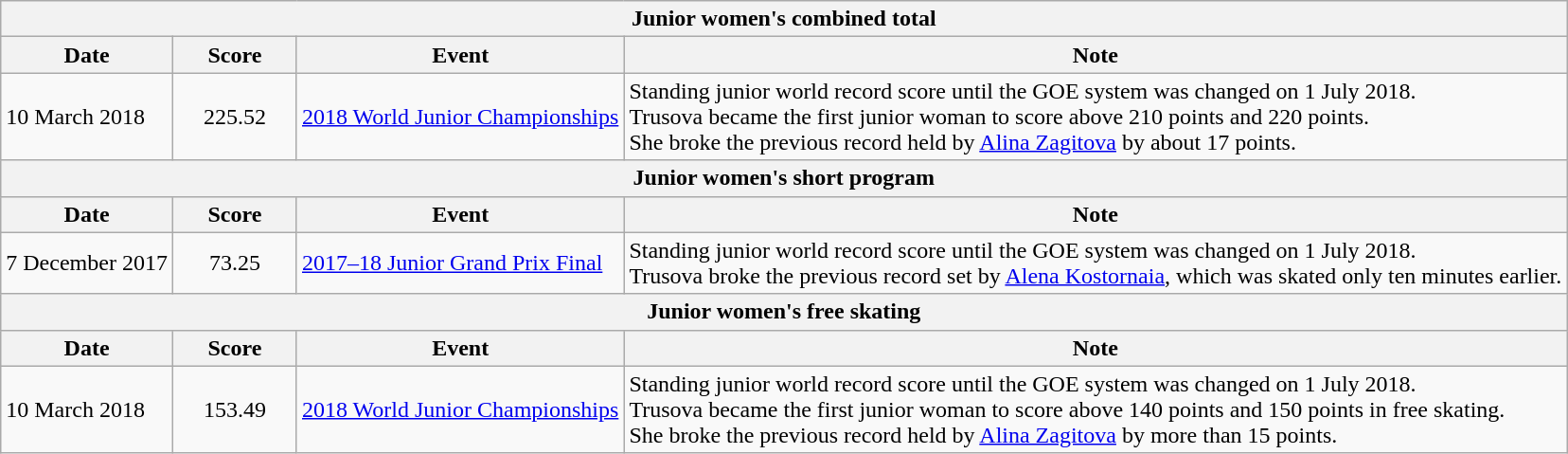<table class="wikitable sortable">
<tr>
<th colspan=4 align=center>Junior women's combined total</th>
</tr>
<tr>
<th>Date</th>
<th style="width:80px;">Score</th>
<th>Event</th>
<th>Note</th>
</tr>
<tr>
<td>10 March 2018</td>
<td style="text-align:center;">225.52</td>
<td><a href='#'>2018 World Junior Championships</a></td>
<td>Standing junior world record score until the GOE system was changed on 1 July 2018. <br> Trusova became the first junior woman to score above 210 points and 220 points. <br> She broke the previous record held by <a href='#'>Alina Zagitova</a> by about 17 points.</td>
</tr>
<tr>
<th colspan=4 align=center>Junior women's short program</th>
</tr>
<tr>
<th>Date</th>
<th style="width:80px;">Score</th>
<th>Event</th>
<th>Note</th>
</tr>
<tr>
<td>7 December 2017</td>
<td style="text-align:center;">73.25</td>
<td><a href='#'>2017–18 Junior Grand Prix Final</a></td>
<td>Standing junior world record score until the GOE system was changed on 1 July 2018. <br> Trusova broke the previous record set by <a href='#'>Alena Kostornaia</a>, which was skated only ten minutes earlier.</td>
</tr>
<tr>
<th colspan=4 align=center>Junior women's free skating</th>
</tr>
<tr>
<th>Date</th>
<th style="width:80px;">Score</th>
<th>Event</th>
<th>Note</th>
</tr>
<tr>
<td>10 March 2018</td>
<td style="text-align:center;">153.49</td>
<td><a href='#'>2018 World Junior Championships</a></td>
<td>Standing junior world record score until the GOE system was changed on 1 July 2018. <br> Trusova became the first junior woman to score above 140 points and 150 points in free skating. <br> She broke the previous record held by <a href='#'>Alina Zagitova</a> by more than 15 points.</td>
</tr>
</table>
